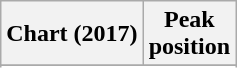<table class="wikitable sortable plainrowheaders" style="text-align:center">
<tr>
<th scope="col">Chart (2017)</th>
<th scope="col">Peak<br> position</th>
</tr>
<tr>
</tr>
<tr>
</tr>
<tr>
</tr>
<tr>
</tr>
</table>
